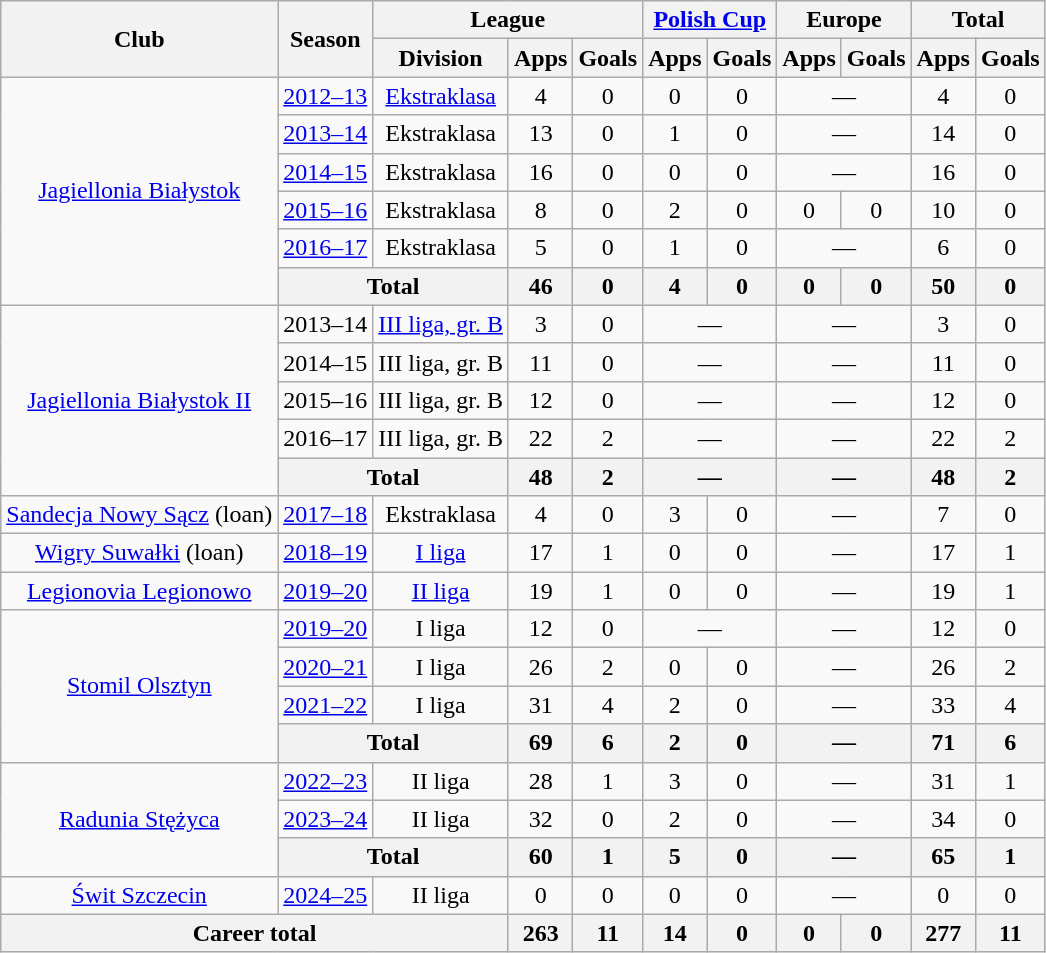<table class="wikitable" style="text-align:center">
<tr>
<th rowspan="2">Club</th>
<th rowspan="2">Season</th>
<th colspan="3">League</th>
<th colspan="2"><a href='#'>Polish Cup</a></th>
<th colspan="2">Europe</th>
<th colspan="2">Total</th>
</tr>
<tr>
<th>Division</th>
<th>Apps</th>
<th>Goals</th>
<th>Apps</th>
<th>Goals</th>
<th>Apps</th>
<th>Goals</th>
<th>Apps</th>
<th>Goals</th>
</tr>
<tr>
<td rowspan="6"><a href='#'>Jagiellonia Białystok</a></td>
<td><a href='#'>2012–13</a></td>
<td><a href='#'>Ekstraklasa</a></td>
<td>4</td>
<td>0</td>
<td>0</td>
<td>0</td>
<td colspan="2">—</td>
<td>4</td>
<td>0</td>
</tr>
<tr>
<td><a href='#'>2013–14</a></td>
<td>Ekstraklasa</td>
<td>13</td>
<td>0</td>
<td>1</td>
<td>0</td>
<td colspan="2">—</td>
<td>14</td>
<td>0</td>
</tr>
<tr>
<td><a href='#'>2014–15</a></td>
<td>Ekstraklasa</td>
<td>16</td>
<td>0</td>
<td>0</td>
<td>0</td>
<td colspan="2">—</td>
<td>16</td>
<td>0</td>
</tr>
<tr>
<td><a href='#'>2015–16</a></td>
<td>Ekstraklasa</td>
<td>8</td>
<td>0</td>
<td>2</td>
<td>0</td>
<td>0</td>
<td>0</td>
<td>10</td>
<td>0</td>
</tr>
<tr>
<td><a href='#'>2016–17</a></td>
<td>Ekstraklasa</td>
<td>5</td>
<td>0</td>
<td>1</td>
<td>0</td>
<td colspan="2">—</td>
<td>6</td>
<td>0</td>
</tr>
<tr>
<th colspan="2">Total</th>
<th>46</th>
<th>0</th>
<th>4</th>
<th>0</th>
<th>0</th>
<th>0</th>
<th>50</th>
<th>0</th>
</tr>
<tr>
<td rowspan="5"><a href='#'>Jagiellonia Białystok II</a></td>
<td>2013–14</td>
<td><a href='#'>III liga, gr. B</a></td>
<td>3</td>
<td>0</td>
<td colspan="2">—</td>
<td colspan="2">—</td>
<td>3</td>
<td>0</td>
</tr>
<tr>
<td>2014–15</td>
<td>III liga, gr. B</td>
<td>11</td>
<td>0</td>
<td colspan="2">—</td>
<td colspan="2">—</td>
<td>11</td>
<td>0</td>
</tr>
<tr>
<td>2015–16</td>
<td>III liga, gr. B</td>
<td>12</td>
<td>0</td>
<td colspan="2">—</td>
<td colspan="2">—</td>
<td>12</td>
<td>0</td>
</tr>
<tr>
<td>2016–17</td>
<td>III liga, gr. B</td>
<td>22</td>
<td>2</td>
<td colspan="2">—</td>
<td colspan="2">—</td>
<td>22</td>
<td>2</td>
</tr>
<tr>
<th colspan="2">Total</th>
<th>48</th>
<th>2</th>
<th colspan="2">—</th>
<th colspan="2">—</th>
<th>48</th>
<th>2</th>
</tr>
<tr>
<td><a href='#'>Sandecja Nowy Sącz</a> (loan)</td>
<td><a href='#'>2017–18</a></td>
<td>Ekstraklasa</td>
<td>4</td>
<td>0</td>
<td>3</td>
<td>0</td>
<td colspan="2">—</td>
<td>7</td>
<td>0</td>
</tr>
<tr>
<td><a href='#'>Wigry Suwałki</a> (loan)</td>
<td><a href='#'>2018–19</a></td>
<td><a href='#'>I liga</a></td>
<td>17</td>
<td>1</td>
<td>0</td>
<td>0</td>
<td colspan="2">—</td>
<td>17</td>
<td>1</td>
</tr>
<tr>
<td><a href='#'>Legionovia Legionowo</a></td>
<td><a href='#'>2019–20</a></td>
<td><a href='#'>II liga</a></td>
<td>19</td>
<td>1</td>
<td>0</td>
<td>0</td>
<td colspan="2">—</td>
<td>19</td>
<td>1</td>
</tr>
<tr>
<td rowspan="4"><a href='#'>Stomil Olsztyn</a></td>
<td><a href='#'>2019–20</a></td>
<td>I liga</td>
<td>12</td>
<td>0</td>
<td colspan="2">—</td>
<td colspan="2">—</td>
<td>12</td>
<td>0</td>
</tr>
<tr>
<td><a href='#'>2020–21</a></td>
<td>I liga</td>
<td>26</td>
<td>2</td>
<td>0</td>
<td>0</td>
<td colspan="2">—</td>
<td>26</td>
<td>2</td>
</tr>
<tr>
<td><a href='#'>2021–22</a></td>
<td>I liga</td>
<td>31</td>
<td>4</td>
<td>2</td>
<td>0</td>
<td colspan="2">—</td>
<td>33</td>
<td>4</td>
</tr>
<tr>
<th colspan="2">Total</th>
<th>69</th>
<th>6</th>
<th>2</th>
<th>0</th>
<th colspan="2">—</th>
<th>71</th>
<th>6</th>
</tr>
<tr>
<td rowspan="3"><a href='#'>Radunia Stężyca</a></td>
<td><a href='#'>2022–23</a></td>
<td>II liga</td>
<td>28</td>
<td>1</td>
<td>3</td>
<td>0</td>
<td colspan="2">—</td>
<td>31</td>
<td>1</td>
</tr>
<tr>
<td><a href='#'>2023–24</a></td>
<td>II liga</td>
<td>32</td>
<td>0</td>
<td>2</td>
<td>0</td>
<td colspan="2">—</td>
<td>34</td>
<td>0</td>
</tr>
<tr>
<th colspan="2">Total</th>
<th>60</th>
<th>1</th>
<th>5</th>
<th>0</th>
<th colspan="2">—</th>
<th>65</th>
<th>1</th>
</tr>
<tr>
<td rowspan="1"><a href='#'>Świt Szczecin</a></td>
<td><a href='#'>2024–25</a></td>
<td>II liga</td>
<td>0</td>
<td>0</td>
<td>0</td>
<td>0</td>
<td colspan="2">—</td>
<td>0</td>
<td>0</td>
</tr>
<tr>
<th colspan="3">Career total</th>
<th>263</th>
<th>11</th>
<th>14</th>
<th>0</th>
<th>0</th>
<th>0</th>
<th>277</th>
<th>11</th>
</tr>
</table>
